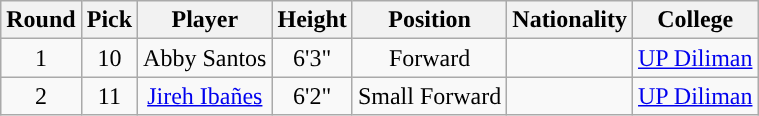<table class="wikitable sortable sortable">
<tr>
<th>Round</th>
<th>Pick</th>
<th>Player</th>
<th>Height</th>
<th>Position</th>
<th>Nationality</th>
<th>College</th>
</tr>
<tr style="text-align: center">
<td>1</td>
<td>10</td>
<td>Abby Santos</td>
<td>6'3"</td>
<td>Forward</td>
<td></td>
<td><a href='#'>UP Diliman</a></td>
</tr>
<tr style="text-align: center">
<td>2</td>
<td>11</td>
<td><a href='#'>Jireh Ibañes</a></td>
<td>6'2"</td>
<td>Small Forward</td>
<td></td>
<td><a href='#'>UP Diliman</a></td>
</tr>
</table>
